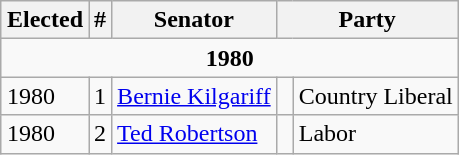<table class="wikitable" style="float:right">
<tr>
<th>Elected</th>
<th>#</th>
<th>Senator</th>
<th colspan="2">Party</th>
</tr>
<tr>
<td style="text-align:center;" colspan="5"><strong>1980</strong></td>
</tr>
<tr>
<td>1980</td>
<td>1</td>
<td><a href='#'>Bernie Kilgariff</a></td>
<td> </td>
<td>Country Liberal</td>
</tr>
<tr>
<td>1980</td>
<td>2</td>
<td><a href='#'>Ted Robertson</a></td>
<td> </td>
<td>Labor</td>
</tr>
</table>
